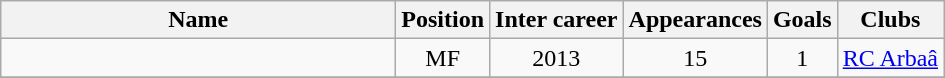<table class="wikitable sortable" style="text-align: center;">
<tr>
<th style="width:16em">Name</th>
<th>Position</th>
<th>Inter career</th>
<th>Appearances</th>
<th>Goals</th>
<th>Clubs</th>
</tr>
<tr>
<td align="left"></td>
<td>MF</td>
<td>2013</td>
<td>15</td>
<td>1</td>
<td><a href='#'>RC Arbaâ</a></td>
</tr>
<tr>
</tr>
</table>
